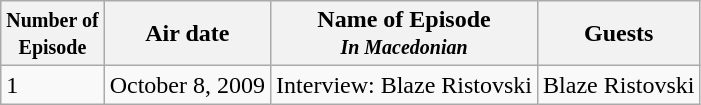<table class="wikitable">
<tr>
<th><small>Number of <br> Episode</small></th>
<th>Air date</th>
<th>Name of Episode <br> <small><em>In Macedonian</em></small></th>
<th>Guests</th>
</tr>
<tr>
<td>1</td>
<td>October 8, 2009</td>
<td>Interview: Blaze Ristovski</td>
<td>Blaze Ristovski </td>
</tr>
</table>
